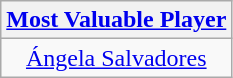<table class=wikitable style="text-align:center">
<tr>
<th><a href='#'>Most Valuable Player</a></th>
</tr>
<tr>
<td> <a href='#'>Ángela Salvadores</a></td>
</tr>
</table>
